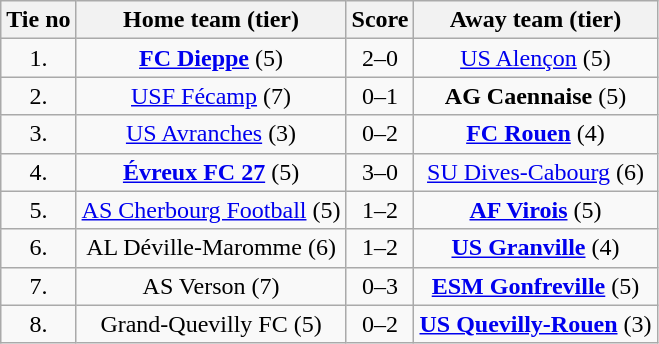<table class="wikitable" style="text-align: center">
<tr>
<th>Tie no</th>
<th>Home team (tier)</th>
<th>Score</th>
<th>Away team (tier)</th>
</tr>
<tr>
<td>1.</td>
<td><strong><a href='#'>FC Dieppe</a></strong> (5)</td>
<td>2–0</td>
<td><a href='#'>US Alençon</a> (5)</td>
</tr>
<tr>
<td>2.</td>
<td><a href='#'>USF Fécamp</a> (7)</td>
<td>0–1</td>
<td><strong>AG Caennaise</strong> (5)</td>
</tr>
<tr>
<td>3.</td>
<td><a href='#'>US Avranches</a> (3)</td>
<td>0–2</td>
<td><strong><a href='#'>FC Rouen</a></strong> (4)</td>
</tr>
<tr>
<td>4.</td>
<td><strong><a href='#'>Évreux FC 27</a></strong> (5)</td>
<td>3–0</td>
<td><a href='#'>SU Dives-Cabourg</a> (6)</td>
</tr>
<tr>
<td>5.</td>
<td><a href='#'>AS Cherbourg Football</a> (5)</td>
<td>1–2</td>
<td><strong><a href='#'>AF Virois</a></strong> (5)</td>
</tr>
<tr>
<td>6.</td>
<td>AL Déville-Maromme (6)</td>
<td>1–2</td>
<td><strong><a href='#'>US Granville</a></strong> (4)</td>
</tr>
<tr>
<td>7.</td>
<td>AS Verson (7)</td>
<td>0–3</td>
<td><strong><a href='#'>ESM Gonfreville</a></strong> (5)</td>
</tr>
<tr>
<td>8.</td>
<td>Grand-Quevilly FC (5)</td>
<td>0–2</td>
<td><strong><a href='#'>US Quevilly-Rouen</a></strong> (3)</td>
</tr>
</table>
